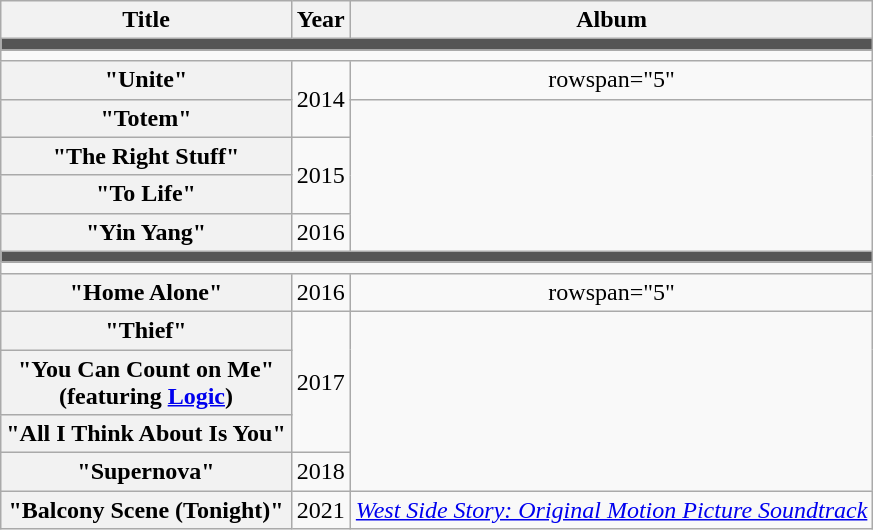<table class="wikitable plainrowheaders" style="text-align:center;">
<tr>
<th scope="col">Title</th>
<th scope="col">Year</th>
<th scope="col">Album</th>
</tr>
<tr>
<td colspan="3" style="background:#555;"></td>
</tr>
<tr>
<td colspan="3"></td>
</tr>
<tr>
<th scope="row">"Unite" </th>
<td rowspan="2">2014</td>
<td>rowspan="5" </td>
</tr>
<tr>
<th scope="row">"Totem" </th>
</tr>
<tr>
<th scope="row">"The Right Stuff" </th>
<td rowspan="2">2015</td>
</tr>
<tr>
<th scope="row">"To Life" </th>
</tr>
<tr>
<th scope="row">"Yin Yang" </th>
<td>2016</td>
</tr>
<tr>
<td colspan="3" style="background:#555;"></td>
</tr>
<tr>
<td colspan="3"></td>
</tr>
<tr>
<th scope="row">"Home Alone"</th>
<td>2016</td>
<td>rowspan="5" </td>
</tr>
<tr>
<th scope="row">"Thief"</th>
<td rowspan="3">2017</td>
</tr>
<tr>
<th scope="row">"You Can Count on Me"<br><span>(featuring <a href='#'>Logic</a>)</span></th>
</tr>
<tr>
<th scope="row">"All I Think About Is You"</th>
</tr>
<tr>
<th scope="row">"Supernova"</th>
<td>2018</td>
</tr>
<tr>
<th scope="row">"Balcony Scene (Tonight)" </th>
<td>2021</td>
<td><em><a href='#'>West Side Story: Original Motion Picture Soundtrack</a></em></td>
</tr>
</table>
